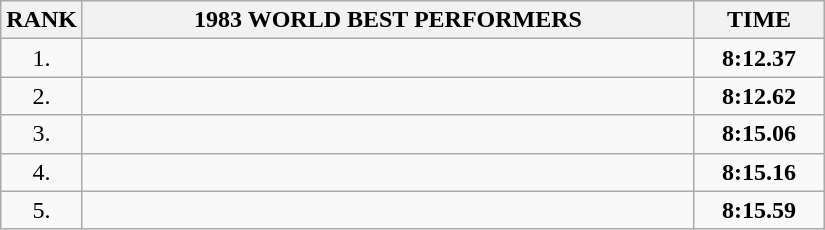<table class=wikitable>
<tr>
<th>RANK</th>
<th align="center" style="width: 25em">1983 WORLD BEST PERFORMERS</th>
<th align="center" style="width: 5em">TIME</th>
</tr>
<tr>
<td align="center">1.</td>
<td></td>
<td align="center"><strong>8:12.37</strong></td>
</tr>
<tr>
<td align="center">2.</td>
<td></td>
<td align="center"><strong>8:12.62</strong></td>
</tr>
<tr>
<td align="center">3.</td>
<td></td>
<td align="center"><strong>8:15.06</strong></td>
</tr>
<tr>
<td align="center">4.</td>
<td></td>
<td align="center"><strong>8:15.16</strong></td>
</tr>
<tr>
<td align="center">5.</td>
<td></td>
<td align="center"><strong>8:15.59</strong></td>
</tr>
</table>
